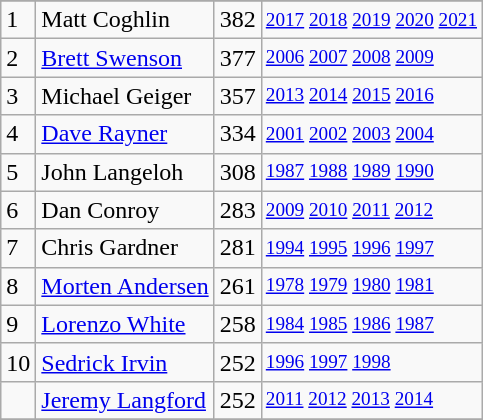<table class="wikitable">
<tr>
</tr>
<tr>
<td>1</td>
<td>Matt Coghlin</td>
<td><abbr>382</abbr></td>
<td style="font-size:80%;"><a href='#'>2017</a> <a href='#'>2018</a> <a href='#'>2019</a> <a href='#'>2020</a> <a href='#'>2021</a></td>
</tr>
<tr>
<td>2</td>
<td><a href='#'>Brett Swenson</a></td>
<td>377</td>
<td style="font-size:80%;"><a href='#'>2006</a> <a href='#'>2007</a> <a href='#'>2008</a> <a href='#'>2009</a></td>
</tr>
<tr>
<td>3</td>
<td>Michael Geiger</td>
<td>357</td>
<td style="font-size:80%;"><a href='#'>2013</a> <a href='#'>2014</a> <a href='#'>2015</a> <a href='#'>2016</a></td>
</tr>
<tr>
<td>4</td>
<td><a href='#'>Dave Rayner</a></td>
<td>334</td>
<td style="font-size:80%;"><a href='#'>2001</a> <a href='#'>2002</a> <a href='#'>2003</a> <a href='#'>2004</a></td>
</tr>
<tr>
<td>5</td>
<td>John Langeloh</td>
<td>308</td>
<td style="font-size:80%;"><a href='#'>1987</a> <a href='#'>1988</a> <a href='#'>1989</a> <a href='#'>1990</a></td>
</tr>
<tr>
<td>6</td>
<td>Dan Conroy</td>
<td>283</td>
<td style="font-size:80%;"><a href='#'>2009</a> <a href='#'>2010</a> <a href='#'>2011</a> <a href='#'>2012</a></td>
</tr>
<tr>
<td>7</td>
<td>Chris Gardner</td>
<td>281</td>
<td style="font-size:80%;"><a href='#'>1994</a> <a href='#'>1995</a> <a href='#'>1996</a> <a href='#'>1997</a></td>
</tr>
<tr>
<td>8</td>
<td><a href='#'>Morten Andersen</a></td>
<td>261</td>
<td style="font-size:80%;"><a href='#'>1978</a> <a href='#'>1979</a> <a href='#'>1980</a> <a href='#'>1981</a></td>
</tr>
<tr>
<td>9</td>
<td><a href='#'>Lorenzo White</a></td>
<td>258</td>
<td style="font-size:80%;"><a href='#'>1984</a> <a href='#'>1985</a> <a href='#'>1986</a> <a href='#'>1987</a></td>
</tr>
<tr>
<td>10</td>
<td><a href='#'>Sedrick Irvin</a></td>
<td>252</td>
<td style="font-size:80%;"><a href='#'>1996</a> <a href='#'>1997</a> <a href='#'>1998</a></td>
</tr>
<tr>
<td></td>
<td><a href='#'>Jeremy Langford</a></td>
<td>252</td>
<td style="font-size:80%;"><a href='#'>2011</a> <a href='#'>2012</a> <a href='#'>2013</a> <a href='#'>2014</a></td>
</tr>
<tr>
</tr>
</table>
